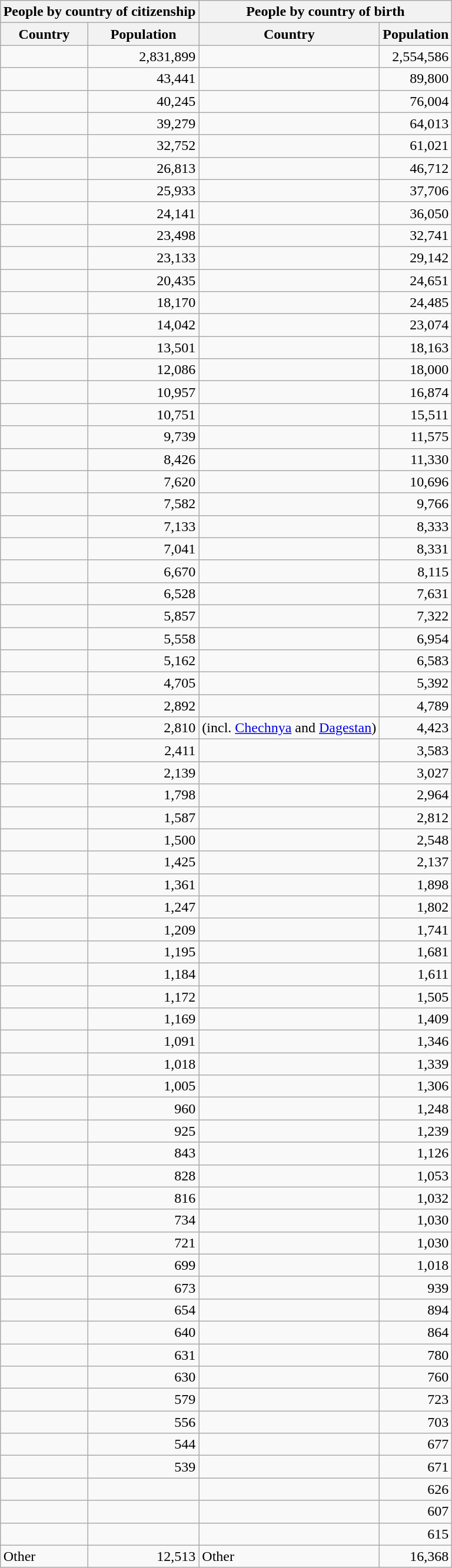<table class="wikitable collapsible collapsed" style="margin: 1em auto;">
<tr>
<th ! colspan = "2">People by country of citizenship</th>
<th colspan = 2>People by country of birth</th>
</tr>
<tr>
<th>Country</th>
<th>Population<br></th>
<th>Country</th>
<th>Population<br></th>
</tr>
<tr>
<td></td>
<td align = right>2,831,899</td>
<td></td>
<td align = right>2,554,586</td>
</tr>
<tr>
<td></td>
<td align = right>43,441</td>
<td></td>
<td align = right>89,800</td>
</tr>
<tr>
<td></td>
<td align = right>40,245</td>
<td></td>
<td align = right>76,004</td>
</tr>
<tr>
<td></td>
<td align = right>39,279</td>
<td></td>
<td align = right>64,013</td>
</tr>
<tr>
<td></td>
<td align = right>32,752</td>
<td></td>
<td align = right>61,021</td>
</tr>
<tr>
<td></td>
<td align = right>26,813</td>
<td></td>
<td align = right>46,712</td>
</tr>
<tr>
<td></td>
<td align = right>25,933</td>
<td></td>
<td align = right>37,706</td>
</tr>
<tr>
<td></td>
<td align = right>24,141</td>
<td></td>
<td align = right>36,050</td>
</tr>
<tr>
<td></td>
<td align = right>23,498</td>
<td></td>
<td align = right>32,741</td>
</tr>
<tr>
<td></td>
<td align = right>23,133</td>
<td></td>
<td align= right>29,142</td>
</tr>
<tr>
<td></td>
<td align = right>20,435</td>
<td></td>
<td align = right>24,651</td>
</tr>
<tr>
<td></td>
<td align = right>18,170</td>
<td></td>
<td align = right>24,485</td>
</tr>
<tr>
<td></td>
<td align = right>14,042</td>
<td></td>
<td align = right>23,074</td>
</tr>
<tr>
<td></td>
<td align = right>13,501</td>
<td></td>
<td align = right>18,163</td>
</tr>
<tr>
<td></td>
<td align = right>12,086</td>
<td></td>
<td align = right>18,000</td>
</tr>
<tr>
<td></td>
<td align = right>10,957</td>
<td></td>
<td align = right>16,874</td>
</tr>
<tr>
<td></td>
<td align = right>10,751</td>
<td></td>
<td align = right>15,511</td>
</tr>
<tr>
<td></td>
<td align = right>9,739</td>
<td></td>
<td align = right>11,575</td>
</tr>
<tr>
<td></td>
<td align = right>8,426</td>
<td></td>
<td align = right>11,330</td>
</tr>
<tr>
<td></td>
<td align = right>7,620</td>
<td></td>
<td align = right>10,696</td>
</tr>
<tr>
<td></td>
<td align = right>7,582</td>
<td></td>
<td align = right>9,766</td>
</tr>
<tr>
<td></td>
<td align = right>7,133</td>
<td></td>
<td align = right>8,333</td>
</tr>
<tr>
<td></td>
<td align = right>7,041</td>
<td></td>
<td align = right>8,331</td>
</tr>
<tr>
<td></td>
<td align = right>6,670</td>
<td></td>
<td align = right>8,115</td>
</tr>
<tr>
<td></td>
<td align = right>6,528</td>
<td></td>
<td align = right>7,631</td>
</tr>
<tr>
<td></td>
<td align = right>5,857</td>
<td></td>
<td align = right>7,322</td>
</tr>
<tr>
<td></td>
<td align = right>5,558</td>
<td></td>
<td align = right>6,954</td>
</tr>
<tr>
<td></td>
<td align = right>5,162</td>
<td></td>
<td align = right>6,583</td>
</tr>
<tr>
<td></td>
<td align = right>4,705</td>
<td></td>
<td align = right>5,392</td>
</tr>
<tr>
<td></td>
<td align = right>2,892</td>
<td></td>
<td align = right>4,789</td>
</tr>
<tr>
<td></td>
<td align = right>2,810</td>
<td> (incl. <a href='#'>Chechnya</a> and <a href='#'>Dagestan</a>)</td>
<td align = right>4,423</td>
</tr>
<tr>
<td></td>
<td align = right>2,411</td>
<td></td>
<td align = right>3,583</td>
</tr>
<tr>
<td></td>
<td align = right>2,139</td>
<td></td>
<td align = right>3,027</td>
</tr>
<tr>
<td></td>
<td align = right>1,798</td>
<td></td>
<td align = right>2,964</td>
</tr>
<tr>
<td></td>
<td align = right>1,587</td>
<td></td>
<td align = right>2,812</td>
</tr>
<tr>
<td></td>
<td align = right>1,500</td>
<td></td>
<td align = right>2,548</td>
</tr>
<tr>
<td></td>
<td align = right>1,425</td>
<td></td>
<td align = right>2,137</td>
</tr>
<tr>
<td></td>
<td align = right>1,361</td>
<td></td>
<td align = right>1,898</td>
</tr>
<tr>
<td></td>
<td align = right>1,247</td>
<td></td>
<td align = right>1,802</td>
</tr>
<tr>
<td></td>
<td align = right>1,209</td>
<td></td>
<td align = right>1,741</td>
</tr>
<tr>
<td></td>
<td align = right>1,195</td>
<td></td>
<td align = right>1,681</td>
</tr>
<tr>
<td></td>
<td align = right>1,184</td>
<td></td>
<td align = right>1,611</td>
</tr>
<tr>
<td></td>
<td align = right>1,172</td>
<td></td>
<td align = right>1,505</td>
</tr>
<tr>
<td></td>
<td align = right>1,169</td>
<td></td>
<td align = right>1,409</td>
</tr>
<tr>
<td></td>
<td align = right>1,091</td>
<td></td>
<td align = right>1,346</td>
</tr>
<tr>
<td></td>
<td align = right>1,018</td>
<td></td>
<td align = right>1,339</td>
</tr>
<tr>
<td></td>
<td align = right>1,005</td>
<td></td>
<td align = right>1,306</td>
</tr>
<tr>
<td></td>
<td align = right>960</td>
<td></td>
<td align = right>1,248</td>
</tr>
<tr>
<td></td>
<td align = right>925</td>
<td></td>
<td align = right>1,239</td>
</tr>
<tr>
<td></td>
<td align = right>843</td>
<td></td>
<td align = right>1,126</td>
</tr>
<tr>
<td></td>
<td align = right>828</td>
<td></td>
<td align = right>1,053</td>
</tr>
<tr>
<td></td>
<td align = right>816</td>
<td></td>
<td align = right>1,032</td>
</tr>
<tr>
<td></td>
<td align = right>734</td>
<td></td>
<td align = right>1,030</td>
</tr>
<tr>
<td></td>
<td align = right>721</td>
<td></td>
<td align = right>1,030</td>
</tr>
<tr>
<td></td>
<td align = right>699</td>
<td></td>
<td align = right>1,018</td>
</tr>
<tr>
<td></td>
<td align = right>673</td>
<td></td>
<td align = right>939</td>
</tr>
<tr>
<td></td>
<td align = right>654</td>
<td></td>
<td align = right>894</td>
</tr>
<tr>
<td></td>
<td align = right>640</td>
<td></td>
<td align = right>864</td>
</tr>
<tr>
<td></td>
<td align = right>631</td>
<td></td>
<td align = right>780</td>
</tr>
<tr>
<td></td>
<td align = right>630</td>
<td></td>
<td align = right>760</td>
</tr>
<tr>
<td></td>
<td align = right>579</td>
<td></td>
<td align = right>723</td>
</tr>
<tr>
<td></td>
<td align = right>556</td>
<td></td>
<td align = right>703</td>
</tr>
<tr>
<td></td>
<td align = right>544</td>
<td></td>
<td align = right>677</td>
</tr>
<tr>
<td></td>
<td align = right>539</td>
<td></td>
<td align = right>671</td>
</tr>
<tr>
<td></td>
<td></td>
<td></td>
<td align = right>626</td>
</tr>
<tr>
<td></td>
<td></td>
<td></td>
<td align = right>607</td>
</tr>
<tr>
<td></td>
<td></td>
<td></td>
<td align = right>615</td>
</tr>
<tr>
<td>Other</td>
<td align = right>12,513</td>
<td>Other</td>
<td align = right>16,368</td>
</tr>
</table>
